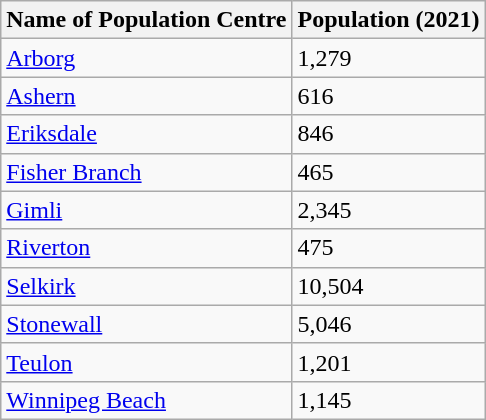<table class="wikitable sortable">
<tr>
<th>Name of Population Centre</th>
<th>Population (2021)</th>
</tr>
<tr>
<td><a href='#'>Arborg</a></td>
<td>1,279</td>
</tr>
<tr>
<td><a href='#'>Ashern</a></td>
<td>616</td>
</tr>
<tr>
<td><a href='#'>Eriksdale</a></td>
<td>846</td>
</tr>
<tr>
<td><a href='#'>Fisher Branch</a></td>
<td>465</td>
</tr>
<tr>
<td><a href='#'>Gimli</a></td>
<td>2,345</td>
</tr>
<tr>
<td><a href='#'>Riverton</a></td>
<td>475</td>
</tr>
<tr>
<td><a href='#'>Selkirk</a></td>
<td>10,504</td>
</tr>
<tr>
<td><a href='#'>Stonewall</a></td>
<td>5,046</td>
</tr>
<tr>
<td><a href='#'>Teulon</a></td>
<td>1,201</td>
</tr>
<tr>
<td><a href='#'>Winnipeg Beach</a></td>
<td>1,145</td>
</tr>
</table>
